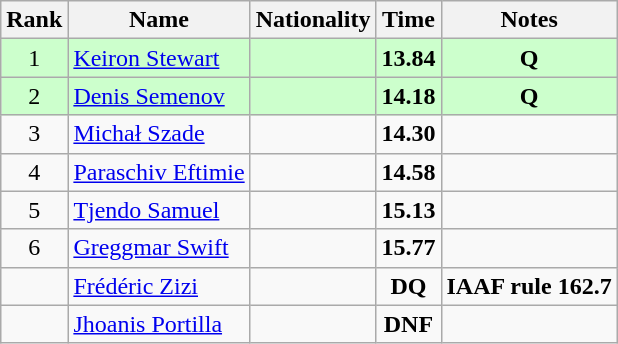<table class="wikitable sortable" style="text-align:center">
<tr>
<th>Rank</th>
<th>Name</th>
<th>Nationality</th>
<th>Time</th>
<th>Notes</th>
</tr>
<tr bgcolor=ccffcc>
<td>1</td>
<td align=left><a href='#'>Keiron Stewart</a></td>
<td align=left></td>
<td><strong>13.84</strong></td>
<td><strong>Q</strong></td>
</tr>
<tr bgcolor=ccffcc>
<td>2</td>
<td align=left><a href='#'>Denis Semenov</a></td>
<td align=left></td>
<td><strong>14.18</strong></td>
<td><strong>Q</strong></td>
</tr>
<tr>
<td>3</td>
<td align=left><a href='#'>Michał Szade</a></td>
<td align=left></td>
<td><strong>14.30</strong></td>
<td></td>
</tr>
<tr>
<td>4</td>
<td align=left><a href='#'>Paraschiv Eftimie</a></td>
<td align=left></td>
<td><strong>14.58</strong></td>
<td></td>
</tr>
<tr>
<td>5</td>
<td align=left><a href='#'>Tjendo Samuel</a></td>
<td align=left></td>
<td><strong>15.13</strong></td>
<td></td>
</tr>
<tr>
<td>6</td>
<td align=left><a href='#'>Greggmar Swift</a></td>
<td align=left></td>
<td><strong>15.77</strong></td>
<td></td>
</tr>
<tr>
<td></td>
<td align=left><a href='#'>Frédéric Zizi</a></td>
<td align=left></td>
<td><strong>DQ</strong></td>
<td><strong>IAAF rule 162.7</strong></td>
</tr>
<tr>
<td></td>
<td align=left><a href='#'>Jhoanis Portilla</a></td>
<td align=left></td>
<td><strong>DNF</strong></td>
<td></td>
</tr>
</table>
